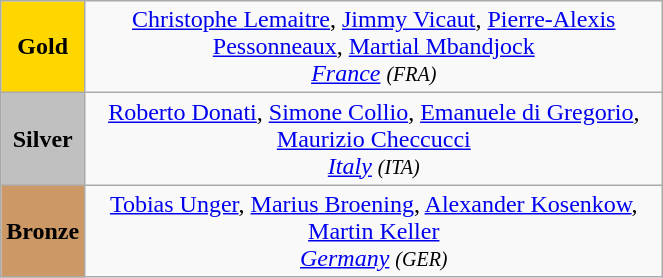<table class="wikitable" style=" text-align:center; " width="35%">
<tr>
<td bgcolor="gold"><strong>Gold</strong></td>
<td> <a href='#'>Christophe Lemaitre</a>, <a href='#'>Jimmy Vicaut</a>, <a href='#'>Pierre-Alexis Pessonneaux</a>, <a href='#'>Martial Mbandjock</a><br><em><a href='#'>France</a> <small>(FRA)</small></em></td>
</tr>
<tr>
<td bgcolor="silver"><strong>Silver</strong></td>
<td> <a href='#'>Roberto Donati</a>, <a href='#'>Simone Collio</a>, <a href='#'>Emanuele di Gregorio</a>, <a href='#'>Maurizio Checcucci</a><br><em><a href='#'>Italy</a> <small>(ITA)</small></em></td>
</tr>
<tr>
<td bgcolor="CC9966"><strong>Bronze</strong></td>
<td> <a href='#'>Tobias Unger</a>, <a href='#'>Marius Broening</a>, <a href='#'>Alexander Kosenkow</a>, <a href='#'>Martin Keller</a><br><em><a href='#'>Germany</a> <small>(GER)</small></em></td>
</tr>
</table>
